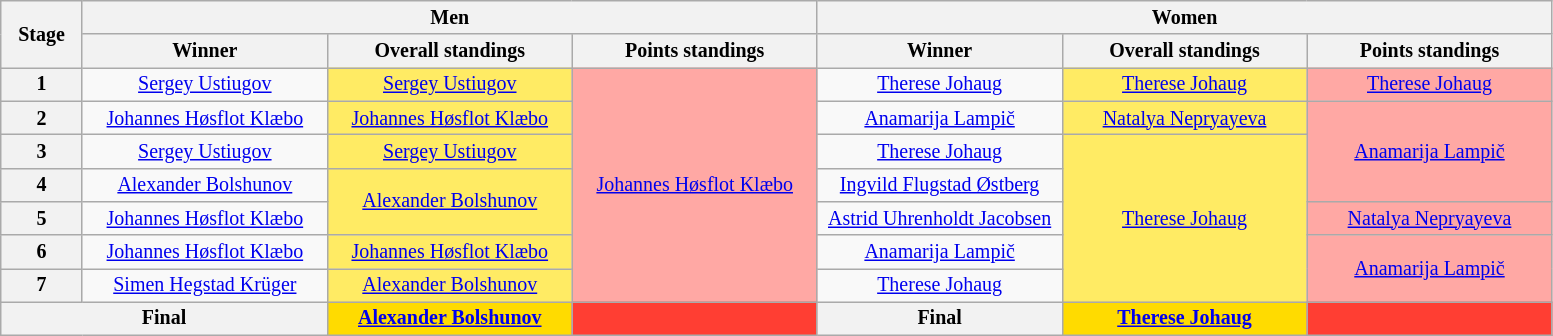<table class="wikitable" style="text-align: center; font-size:smaller">
<tr>
<th scope="col" style="width:5%;" rowspan="2">Stage</th>
<th scope="col" style="width:45%;" colspan="3">Men</th>
<th scope="col" style="width:45%;" colspan="3">Women</th>
</tr>
<tr>
<th scope="col" style="width:15%;">Winner</th>
<th scope="col" style="width:15%;">Overall standings<br></th>
<th scope="col" style="width:15%;">Points standings<br></th>
<th scope="col" style="width:15%;">Winner</th>
<th scope="col" style="width:15%;">Overall standings<br></th>
<th scope="col" style="width:15%;">Points standings<br></th>
</tr>
<tr>
<th scope="row">1</th>
<td><a href='#'>Sergey Ustiugov</a></td>
<td style="background:#FFEB64;"><a href='#'>Sergey Ustiugov</a></td>
<td style="background:#FFA8A4;" rowspan="7"><a href='#'>Johannes Høsflot Klæbo</a></td>
<td><a href='#'>Therese Johaug</a></td>
<td style="background:#FFEB64;"><a href='#'>Therese Johaug</a></td>
<td style="background:#FFA8A4;"><a href='#'>Therese Johaug</a></td>
</tr>
<tr>
<th scope="row">2</th>
<td><a href='#'>Johannes Høsflot Klæbo</a></td>
<td style="background:#FFEB64;"><a href='#'>Johannes Høsflot Klæbo</a></td>
<td><a href='#'>Anamarija Lampič</a></td>
<td style="background:#FFEB64;"><a href='#'>Natalya Nepryayeva</a></td>
<td style="background:#FFA8A4;" rowspan="3"><a href='#'>Anamarija Lampič</a></td>
</tr>
<tr>
<th scope="row">3</th>
<td><a href='#'>Sergey Ustiugov</a></td>
<td style="background:#FFEB64;"><a href='#'>Sergey Ustiugov</a></td>
<td><a href='#'>Therese Johaug</a></td>
<td style="background:#FFEB64;" rowspan="5"><a href='#'>Therese Johaug</a></td>
</tr>
<tr>
<th scope="row">4</th>
<td><a href='#'>Alexander Bolshunov</a></td>
<td style="background:#FFEB64;" rowspan="2"><a href='#'>Alexander Bolshunov</a></td>
<td><a href='#'>Ingvild Flugstad Østberg</a></td>
</tr>
<tr>
<th scope="row">5</th>
<td><a href='#'>Johannes Høsflot Klæbo</a></td>
<td><a href='#'>Astrid Uhrenholdt Jacobsen</a></td>
<td style="background:#FFA8A4;"><a href='#'>Natalya Nepryayeva</a></td>
</tr>
<tr>
<th scope="row">6</th>
<td><a href='#'>Johannes Høsflot Klæbo</a></td>
<td style="background:#FFEB64;"><a href='#'>Johannes Høsflot Klæbo</a></td>
<td><a href='#'>Anamarija Lampič</a></td>
<td style="background:#FFA8A4;" rowspan="2"><a href='#'>Anamarija Lampič</a></td>
</tr>
<tr>
<th scope="row">7</th>
<td><a href='#'>Simen Hegstad Krüger</a></td>
<td style="background:#FFEB64;"><a href='#'>Alexander Bolshunov</a></td>
<td><a href='#'>Therese Johaug</a></td>
</tr>
<tr>
<th colspan="2">Final</th>
<td style="background:#FFDB00;"><strong><a href='#'>Alexander Bolshunov</a></strong></td>
<th style="background:#FF3E33;"><strong></strong></th>
<th><strong>Final</strong></th>
<td style="background:#FFDB00;"><strong><a href='#'>Therese Johaug</a></strong></td>
<th style="background:#FF3E33;"><strong></strong></th>
</tr>
</table>
